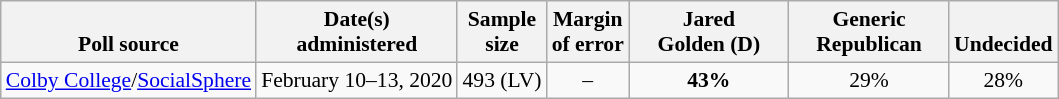<table class="wikitable" style="font-size:90%;text-align:center;">
<tr valign=bottom>
<th>Poll source</th>
<th>Date(s)<br>administered</th>
<th>Sample<br>size</th>
<th>Margin<br>of error</th>
<th style="width:100px;">Jared<br>Golden (D)</th>
<th style="width:100px;">Generic<br>Republican</th>
<th>Undecided</th>
</tr>
<tr>
<td style="text-align:left;"><a href='#'>Colby College</a>/<a href='#'>SocialSphere</a></td>
<td>February 10–13, 2020</td>
<td>493 (LV)</td>
<td>–</td>
<td><strong>43%</strong></td>
<td>29%</td>
<td>28%</td>
</tr>
</table>
